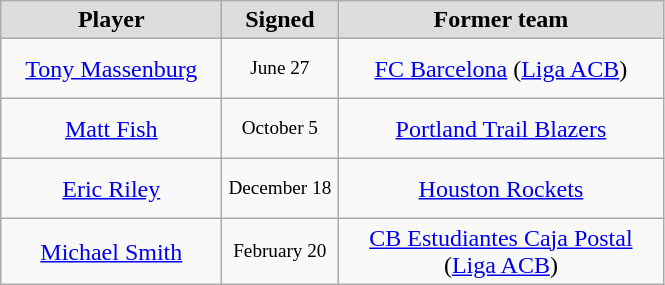<table class="wikitable" style="text-align: center">
<tr align="center" bgcolor="#dddddd">
<td style="width:140px"><strong>Player</strong></td>
<td style="width:70px"><strong>Signed</strong></td>
<td style="width:210px"><strong>Former team</strong></td>
</tr>
<tr style="height:40px">
<td><a href='#'>Tony Massenburg</a></td>
<td style="font-size: 80%">June 27</td>
<td><a href='#'>FC Barcelona</a> (<a href='#'>Liga ACB</a>)</td>
</tr>
<tr style="height:40px">
<td><a href='#'>Matt Fish</a></td>
<td style="font-size: 80%">October 5</td>
<td><a href='#'>Portland Trail Blazers</a></td>
</tr>
<tr style="height:40px">
<td><a href='#'>Eric Riley</a></td>
<td style="font-size: 80%">December 18</td>
<td><a href='#'>Houston Rockets</a></td>
</tr>
<tr style="height:40px">
<td><a href='#'>Michael Smith</a></td>
<td style="font-size: 80%">February 20</td>
<td><a href='#'>CB Estudiantes Caja Postal</a> (<a href='#'>Liga ACB</a>)</td>
</tr>
</table>
